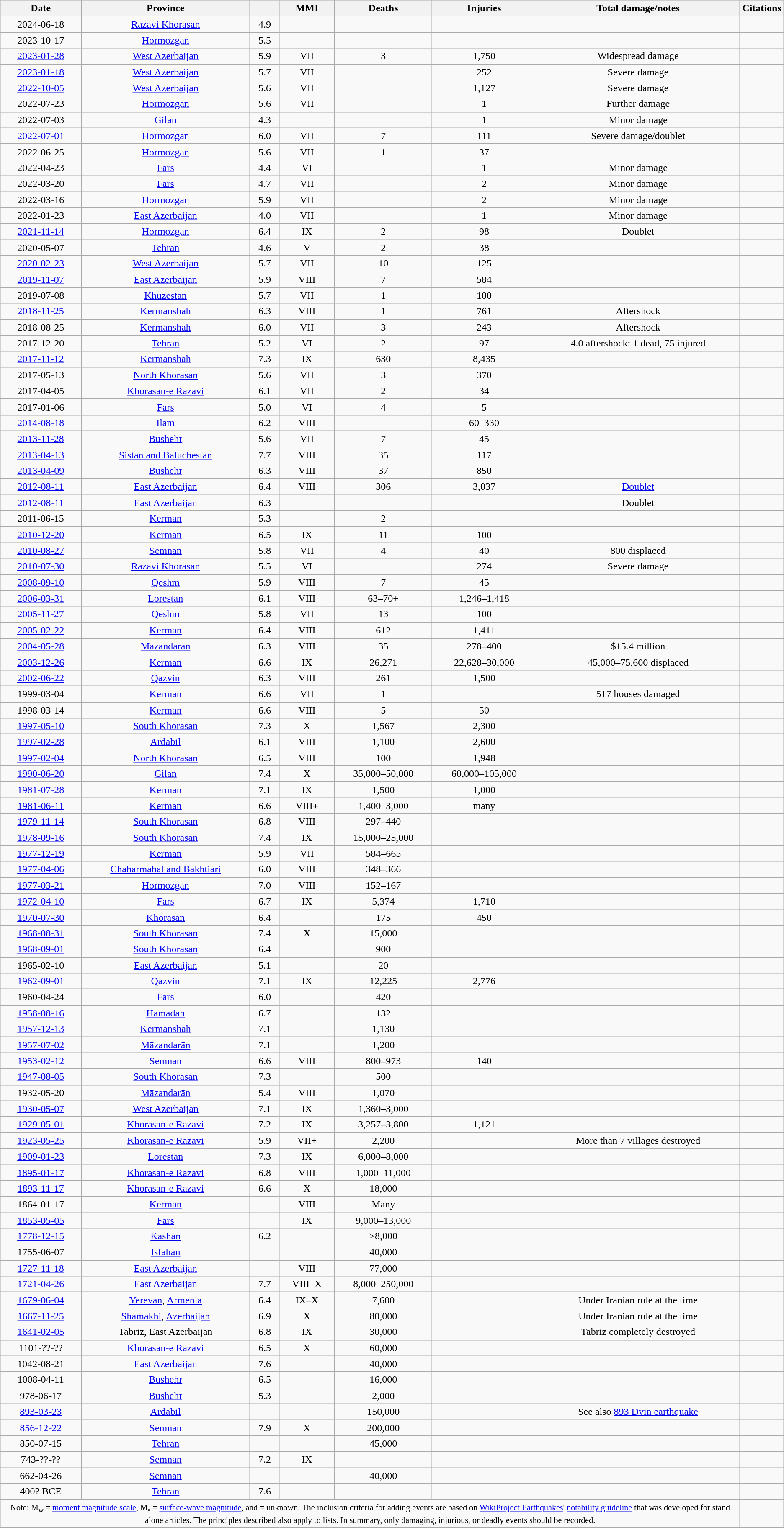<table class="wikitable sortable" style="text-align: center;">
<tr bgcolor="#ececec">
<th>Date</th>
<th>Province</th>
<th></th>
<th>MMI</th>
<th>Deaths</th>
<th>Injuries</th>
<th>Total damage/notes</th>
<th>Citations</th>
</tr>
<tr>
<td>2024-06-18</td>
<td><a href='#'>Razavi Khorasan</a></td>
<td>4.9 </td>
<td></td>
<td></td>
<td></td>
<td></td>
<td></td>
</tr>
<tr>
<td>2023-10-17</td>
<td><a href='#'>Hormozgan</a></td>
<td>5.5 </td>
<td></td>
<td></td>
<td></td>
<td></td>
<td></td>
</tr>
<tr>
<td><a href='#'>2023-01-28</a></td>
<td><a href='#'>West Azerbaijan</a></td>
<td>5.9 </td>
<td>VII</td>
<td>3</td>
<td>1,750</td>
<td>Widespread damage</td>
<td></td>
</tr>
<tr>
<td><a href='#'>2023-01-18</a></td>
<td><a href='#'>West Azerbaijan</a></td>
<td>5.7 </td>
<td>VII</td>
<td></td>
<td>252</td>
<td>Severe damage</td>
<td></td>
</tr>
<tr>
<td><a href='#'>2022-10-05</a></td>
<td><a href='#'>West Azerbaijan</a></td>
<td>5.6 </td>
<td>VII</td>
<td></td>
<td>1,127</td>
<td>Severe damage</td>
<td></td>
</tr>
<tr>
<td>2022-07-23</td>
<td><a href='#'>Hormozgan</a></td>
<td>5.6 </td>
<td>VII</td>
<td></td>
<td>1</td>
<td>Further damage</td>
<td></td>
</tr>
<tr>
<td>2022-07-03</td>
<td><a href='#'>Gilan</a></td>
<td>4.3 </td>
<td></td>
<td></td>
<td>1</td>
<td>Minor damage</td>
<td></td>
</tr>
<tr>
<td><a href='#'>2022-07-01</a></td>
<td><a href='#'>Hormozgan</a></td>
<td>6.0 </td>
<td>VII</td>
<td>7</td>
<td>111</td>
<td>Severe damage/doublet</td>
<td></td>
</tr>
<tr>
<td>2022-06-25</td>
<td><a href='#'>Hormozgan</a></td>
<td>5.6 </td>
<td>VII</td>
<td>1</td>
<td>37</td>
<td></td>
<td></td>
</tr>
<tr>
<td>2022-04-23</td>
<td><a href='#'>Fars</a></td>
<td>4.4 </td>
<td>VI</td>
<td></td>
<td>1</td>
<td>Minor damage</td>
<td></td>
</tr>
<tr>
<td>2022-03-20</td>
<td><a href='#'>Fars</a></td>
<td>4.7 </td>
<td>VII</td>
<td></td>
<td>2</td>
<td>Minor damage</td>
<td></td>
</tr>
<tr>
<td>2022-03-16</td>
<td><a href='#'>Hormozgan</a></td>
<td>5.9 </td>
<td>VII</td>
<td></td>
<td>2</td>
<td>Minor damage</td>
<td></td>
</tr>
<tr>
<td>2022-01-23</td>
<td><a href='#'>East Azerbaijan</a></td>
<td>4.0 </td>
<td>VII</td>
<td></td>
<td>1</td>
<td>Minor damage</td>
<td></td>
</tr>
<tr>
<td><a href='#'>2021-11-14</a></td>
<td><a href='#'>Hormozgan</a></td>
<td>6.4 </td>
<td>IX</td>
<td>2</td>
<td>98</td>
<td>Doublet</td>
<td></td>
</tr>
<tr>
<td>2020-05-07</td>
<td><a href='#'>Tehran</a></td>
<td>4.6 </td>
<td>V</td>
<td>2</td>
<td>38</td>
<td></td>
<td></td>
</tr>
<tr>
<td><a href='#'>2020-02-23</a></td>
<td><a href='#'>West Azerbaijan</a></td>
<td>5.7 </td>
<td>VII</td>
<td>10</td>
<td>125</td>
<td></td>
<td></td>
</tr>
<tr>
<td><a href='#'>2019-11-07</a></td>
<td><a href='#'>East Azerbaijan</a></td>
<td>5.9 </td>
<td>VIII</td>
<td>7</td>
<td>584</td>
<td></td>
<td></td>
</tr>
<tr>
<td>2019-07-08</td>
<td><a href='#'>Khuzestan</a></td>
<td>5.7 </td>
<td>VII</td>
<td>1</td>
<td>100</td>
<td></td>
<td></td>
</tr>
<tr>
<td><a href='#'>2018-11-25</a></td>
<td><a href='#'>Kermanshah</a></td>
<td>6.3 </td>
<td>VIII</td>
<td>1</td>
<td>761</td>
<td>Aftershock</td>
<td></td>
</tr>
<tr>
<td>2018-08-25</td>
<td><a href='#'>Kermanshah</a></td>
<td>6.0 </td>
<td>VII</td>
<td>3</td>
<td>243</td>
<td>Aftershock</td>
<td></td>
</tr>
<tr>
<td>2017-12-20</td>
<td><a href='#'>Tehran</a></td>
<td>5.2 </td>
<td>VI</td>
<td>2</td>
<td>97</td>
<td>4.0  aftershock: 1 dead, 75 injured</td>
<td></td>
</tr>
<tr>
<td><a href='#'>2017-11-12</a></td>
<td><a href='#'>Kermanshah</a></td>
<td>7.3 </td>
<td>IX</td>
<td>630</td>
<td>8,435</td>
<td></td>
<td></td>
</tr>
<tr>
<td>2017-05-13</td>
<td><a href='#'>North Khorasan</a></td>
<td>5.6 </td>
<td>VII</td>
<td>3</td>
<td>370</td>
<td></td>
<td></td>
</tr>
<tr>
<td>2017-04-05</td>
<td><a href='#'>Khorasan-e Razavi</a></td>
<td>6.1 </td>
<td>VII</td>
<td>2</td>
<td>34</td>
<td></td>
<td></td>
</tr>
<tr>
<td>2017-01-06</td>
<td><a href='#'>Fars</a></td>
<td>5.0 </td>
<td>VI</td>
<td>4</td>
<td>5</td>
<td></td>
<td></td>
</tr>
<tr>
<td><a href='#'>2014-08-18</a></td>
<td><a href='#'>Ilam</a></td>
<td>6.2 </td>
<td>VIII</td>
<td></td>
<td>60–330</td>
<td></td>
<td></td>
</tr>
<tr>
<td><a href='#'>2013-11-28</a></td>
<td><a href='#'>Bushehr</a></td>
<td>5.6 </td>
<td>VII</td>
<td>7</td>
<td>45</td>
<td></td>
<td></td>
</tr>
<tr>
<td><a href='#'>2013-04-13</a></td>
<td><a href='#'>Sistan and Baluchestan</a></td>
<td>7.7 </td>
<td>VIII</td>
<td>35</td>
<td>117</td>
<td></td>
<td></td>
</tr>
<tr>
<td><a href='#'>2013-04-09</a></td>
<td><a href='#'>Bushehr</a></td>
<td>6.3 </td>
<td>VIII</td>
<td>37</td>
<td>850</td>
<td></td>
<td></td>
</tr>
<tr>
<td><a href='#'>2012-08-11</a></td>
<td><a href='#'>East Azerbaijan</a></td>
<td>6.4 </td>
<td>VIII</td>
<td>306</td>
<td>3,037</td>
<td><a href='#'>Doublet</a></td>
<td></td>
</tr>
<tr>
<td><a href='#'>2012-08-11</a></td>
<td><a href='#'>East Azerbaijan</a></td>
<td>6.3 </td>
<td></td>
<td></td>
<td></td>
<td>Doublet</td>
<td></td>
</tr>
<tr>
<td>2011-06-15</td>
<td><a href='#'>Kerman</a></td>
<td>5.3</td>
<td></td>
<td>2</td>
<td></td>
<td></td>
<td></td>
</tr>
<tr>
<td><a href='#'>2010-12-20</a></td>
<td><a href='#'>Kerman</a></td>
<td>6.5 </td>
<td>IX</td>
<td>11</td>
<td>100</td>
<td></td>
<td></td>
</tr>
<tr>
<td><a href='#'>2010-08-27</a></td>
<td><a href='#'>Semnan</a></td>
<td>5.8 </td>
<td>VII</td>
<td>4</td>
<td>40</td>
<td>800 displaced</td>
<td></td>
</tr>
<tr>
<td><a href='#'>2010-07-30</a></td>
<td><a href='#'>Razavi Khorasan</a></td>
<td>5.5 </td>
<td>VI</td>
<td></td>
<td>274</td>
<td>Severe damage</td>
<td></td>
</tr>
<tr>
<td><a href='#'>2008-09-10</a></td>
<td><a href='#'>Qeshm</a></td>
<td>5.9 </td>
<td>VIII</td>
<td>7</td>
<td>45</td>
<td></td>
<td></td>
</tr>
<tr>
<td><a href='#'>2006-03-31</a></td>
<td><a href='#'>Lorestan</a></td>
<td>6.1 </td>
<td>VIII</td>
<td>63–70+</td>
<td>1,246–1,418</td>
<td></td>
<td></td>
</tr>
<tr>
<td><a href='#'>2005-11-27</a></td>
<td><a href='#'>Qeshm</a></td>
<td>5.8 </td>
<td>VII</td>
<td>13</td>
<td>100</td>
<td></td>
<td></td>
</tr>
<tr>
<td><a href='#'>2005-02-22</a></td>
<td><a href='#'>Kerman</a></td>
<td>6.4 </td>
<td>VIII</td>
<td>612</td>
<td>1,411</td>
<td></td>
<td></td>
</tr>
<tr>
<td><a href='#'>2004-05-28</a></td>
<td><a href='#'>Māzandarān</a></td>
<td>6.3 </td>
<td>VIII</td>
<td>35</td>
<td>278–400</td>
<td>$15.4 million</td>
<td></td>
</tr>
<tr>
<td><a href='#'>2003-12-26</a></td>
<td><a href='#'>Kerman</a></td>
<td>6.6 </td>
<td>IX</td>
<td>26,271</td>
<td>22,628–30,000</td>
<td>45,000–75,600 displaced</td>
<td></td>
</tr>
<tr>
<td><a href='#'>2002-06-22</a></td>
<td><a href='#'>Qazvin</a></td>
<td>6.3 </td>
<td>VIII</td>
<td>261</td>
<td>1,500</td>
<td></td>
<td></td>
</tr>
<tr>
<td>1999-03-04</td>
<td><a href='#'>Kerman</a></td>
<td>6.6 </td>
<td>VII</td>
<td>1</td>
<td></td>
<td>517 houses damaged</td>
<td></td>
</tr>
<tr>
<td>1998-03-14</td>
<td><a href='#'>Kerman</a></td>
<td>6.6 </td>
<td>VIII</td>
<td>5</td>
<td>50</td>
<td></td>
<td></td>
</tr>
<tr>
<td><a href='#'>1997-05-10</a></td>
<td><a href='#'>South Khorasan</a></td>
<td>7.3 </td>
<td>X</td>
<td>1,567</td>
<td>2,300</td>
<td></td>
<td></td>
</tr>
<tr>
<td><a href='#'>1997-02-28</a></td>
<td><a href='#'>Ardabil</a></td>
<td>6.1 </td>
<td>VIII</td>
<td>1,100</td>
<td>2,600</td>
<td></td>
<td></td>
</tr>
<tr>
<td><a href='#'>1997-02-04</a></td>
<td><a href='#'>North Khorasan</a></td>
<td>6.5 </td>
<td>VIII</td>
<td>100</td>
<td>1,948</td>
<td></td>
<td></td>
</tr>
<tr>
<td><a href='#'>1990-06-20</a></td>
<td><a href='#'>Gilan</a></td>
<td>7.4 </td>
<td>X</td>
<td>35,000–50,000</td>
<td>60,000–105,000</td>
<td></td>
<td></td>
</tr>
<tr>
<td><a href='#'>1981-07-28</a></td>
<td><a href='#'>Kerman</a></td>
<td>7.1 </td>
<td>IX</td>
<td>1,500</td>
<td>1,000</td>
<td></td>
<td></td>
</tr>
<tr>
<td><a href='#'>1981-06-11</a></td>
<td><a href='#'>Kerman</a></td>
<td>6.6 </td>
<td>VIII+</td>
<td>1,400–3,000</td>
<td>many</td>
<td></td>
<td></td>
</tr>
<tr>
<td><a href='#'>1979-11-14</a></td>
<td><a href='#'>South Khorasan</a></td>
<td>6.8 </td>
<td>VIII</td>
<td>297–440</td>
<td></td>
<td></td>
<td></td>
</tr>
<tr>
<td><a href='#'>1978-09-16</a></td>
<td><a href='#'>South Khorasan</a></td>
<td>7.4 </td>
<td>IX</td>
<td>15,000–25,000</td>
<td></td>
<td></td>
<td></td>
</tr>
<tr>
<td><a href='#'>1977-12-19</a></td>
<td><a href='#'>Kerman</a></td>
<td>5.9 </td>
<td>VII</td>
<td>584–665</td>
<td></td>
<td></td>
<td></td>
</tr>
<tr>
<td><a href='#'>1977-04-06</a></td>
<td><a href='#'>Chaharmahal and Bakhtiari</a></td>
<td>6.0 </td>
<td>VIII</td>
<td>348–366</td>
<td></td>
<td></td>
<td></td>
</tr>
<tr>
<td><a href='#'>1977-03-21</a></td>
<td><a href='#'>Hormozgan</a></td>
<td>7.0 </td>
<td>VIII</td>
<td>152–167</td>
<td></td>
<td></td>
<td></td>
</tr>
<tr>
<td><a href='#'>1972-04-10</a></td>
<td><a href='#'>Fars</a></td>
<td>6.7 </td>
<td>IX</td>
<td>5,374</td>
<td>1,710</td>
<td></td>
<td></td>
</tr>
<tr>
<td><a href='#'>1970-07-30</a></td>
<td><a href='#'>Khorasan</a></td>
<td>6.4</td>
<td></td>
<td>175</td>
<td>450</td>
<td></td>
<td></td>
</tr>
<tr>
<td><a href='#'>1968-08-31</a></td>
<td><a href='#'>South Khorasan</a></td>
<td>7.4 </td>
<td>X</td>
<td>15,000</td>
<td></td>
<td></td>
<td></td>
</tr>
<tr>
<td><a href='#'>1968-09-01</a></td>
<td><a href='#'>South Khorasan</a></td>
<td>6.4 </td>
<td></td>
<td>900</td>
<td></td>
<td></td>
<td></td>
</tr>
<tr>
<td>1965-02-10</td>
<td><a href='#'>East Azerbaijan</a></td>
<td>5.1</td>
<td></td>
<td>20</td>
<td></td>
<td></td>
<td></td>
</tr>
<tr>
<td><a href='#'>1962-09-01</a></td>
<td><a href='#'>Qazvin</a></td>
<td>7.1 </td>
<td>IX</td>
<td>12,225</td>
<td>2,776</td>
<td></td>
<td></td>
</tr>
<tr>
<td>1960-04-24</td>
<td><a href='#'>Fars</a></td>
<td>6.0 </td>
<td></td>
<td>420</td>
<td></td>
<td></td>
<td></td>
</tr>
<tr>
<td><a href='#'>1958-08-16</a></td>
<td><a href='#'>Hamadan</a></td>
<td>6.7 </td>
<td></td>
<td>132</td>
<td></td>
<td></td>
<td></td>
</tr>
<tr>
<td><a href='#'>1957-12-13</a></td>
<td><a href='#'>Kermanshah</a></td>
<td>7.1</td>
<td></td>
<td>1,130</td>
<td></td>
<td></td>
<td></td>
</tr>
<tr>
<td><a href='#'>1957-07-02</a></td>
<td><a href='#'>Māzandarān</a></td>
<td>7.1</td>
<td></td>
<td>1,200</td>
<td></td>
<td></td>
<td></td>
</tr>
<tr>
<td><a href='#'>1953-02-12</a></td>
<td><a href='#'>Semnan</a></td>
<td>6.6 </td>
<td>VIII</td>
<td>800–973</td>
<td>140</td>
<td></td>
<td></td>
</tr>
<tr>
<td><a href='#'>1947-08-05</a></td>
<td><a href='#'>South Khorasan</a></td>
<td>7.3</td>
<td></td>
<td>500</td>
<td></td>
<td></td>
<td></td>
</tr>
<tr>
<td>1932-05-20</td>
<td><a href='#'>Māzandarān</a></td>
<td>5.4 </td>
<td>VIII</td>
<td>1,070</td>
<td></td>
<td></td>
<td></td>
</tr>
<tr>
<td><a href='#'>1930-05-07</a></td>
<td><a href='#'>West Azerbaijan</a></td>
<td>7.1 </td>
<td>IX</td>
<td>1,360–3,000</td>
<td></td>
<td></td>
<td></td>
</tr>
<tr>
<td><a href='#'>1929-05-01</a></td>
<td><a href='#'>Khorasan-e Razavi</a></td>
<td>7.2 </td>
<td>IX</td>
<td>3,257–3,800</td>
<td>1,121</td>
<td></td>
<td></td>
</tr>
<tr>
<td><a href='#'>1923-05-25</a></td>
<td><a href='#'>Khorasan-e Razavi</a></td>
<td>5.9 </td>
<td>VII+</td>
<td>2,200</td>
<td></td>
<td>More than 7 villages destroyed</td>
<td></td>
</tr>
<tr>
<td><a href='#'>1909-01-23</a></td>
<td><a href='#'>Lorestan</a></td>
<td>7.3 </td>
<td>IX</td>
<td>6,000–8,000</td>
<td></td>
<td></td>
<td></td>
</tr>
<tr>
<td><a href='#'>1895-01-17</a></td>
<td><a href='#'>Khorasan-e Razavi</a></td>
<td>6.8 </td>
<td>VIII</td>
<td>1,000–11,000</td>
<td></td>
<td></td>
<td></td>
</tr>
<tr>
<td><a href='#'>1893-11-17</a></td>
<td><a href='#'>Khorasan-e Razavi</a></td>
<td>6.6 </td>
<td>X</td>
<td>18,000</td>
<td></td>
<td></td>
<td></td>
</tr>
<tr>
<td>1864-01-17</td>
<td><a href='#'>Kerman</a></td>
<td></td>
<td>VIII</td>
<td>Many</td>
<td></td>
<td></td>
<td></td>
</tr>
<tr>
<td><a href='#'>1853-05-05</a></td>
<td><a href='#'>Fars</a></td>
<td></td>
<td>IX</td>
<td>9,000–13,000</td>
<td></td>
<td></td>
<td></td>
</tr>
<tr>
<td><a href='#'>1778-12-15</a></td>
<td><a href='#'>Kashan</a></td>
<td>6.2 </td>
<td></td>
<td>>8,000</td>
<td></td>
<td></td>
<td></td>
</tr>
<tr>
<td>1755-06-07</td>
<td><a href='#'>Isfahan</a></td>
<td></td>
<td></td>
<td>40,000</td>
<td></td>
<td></td>
<td></td>
</tr>
<tr>
<td><a href='#'>1727-11-18</a></td>
<td><a href='#'>East Azerbaijan</a></td>
<td></td>
<td>VIII</td>
<td>77,000</td>
<td></td>
<td></td>
<td></td>
</tr>
<tr>
<td><a href='#'>1721-04-26</a></td>
<td><a href='#'>East Azerbaijan</a></td>
<td>7.7 </td>
<td>VIII–X</td>
<td>8,000–250,000</td>
<td></td>
<td></td>
<td></td>
</tr>
<tr>
<td><a href='#'>1679-06-04</a></td>
<td><a href='#'>Yerevan</a>, <a href='#'>Armenia</a></td>
<td>6.4 </td>
<td>IX–X</td>
<td>7,600</td>
<td></td>
<td>Under Iranian rule at the time</td>
<td></td>
</tr>
<tr>
<td><a href='#'>1667-11-25</a></td>
<td><a href='#'>Shamakhi</a>, <a href='#'>Azerbaijan</a></td>
<td>6.9 </td>
<td>X</td>
<td>80,000</td>
<td></td>
<td>Under Iranian rule at the time</td>
<td></td>
</tr>
<tr>
<td><a href='#'>1641-02-05</a></td>
<td>Tabriz, East Azerbaijan</td>
<td>6.8 </td>
<td>IX</td>
<td>30,000</td>
<td></td>
<td>Tabriz completely destroyed</td>
<td></td>
</tr>
<tr>
<td>1101-??-??</td>
<td><a href='#'>Khorasan-e Razavi</a></td>
<td>6.5 </td>
<td>X</td>
<td>60,000</td>
<td></td>
<td></td>
<td></td>
</tr>
<tr>
<td>1042-08-21</td>
<td><a href='#'>East Azerbaijan</a></td>
<td>7.6</td>
<td></td>
<td>40,000</td>
<td></td>
<td></td>
<td></td>
</tr>
<tr>
<td>1008-04-11</td>
<td><a href='#'>Bushehr</a></td>
<td>6.5 </td>
<td></td>
<td>16,000</td>
<td></td>
<td></td>
<td></td>
</tr>
<tr>
<td>978-06-17</td>
<td><a href='#'>Bushehr</a></td>
<td>5.3 </td>
<td></td>
<td>2,000</td>
<td></td>
<td></td>
<td></td>
</tr>
<tr>
<td><a href='#'>893-03-23</a></td>
<td><a href='#'>Ardabil</a></td>
<td></td>
<td></td>
<td>150,000</td>
<td></td>
<td>See also <a href='#'>893 Dvin earthquake</a></td>
<td></td>
</tr>
<tr>
<td><a href='#'>856-12-22</a></td>
<td><a href='#'>Semnan</a></td>
<td>7.9 </td>
<td>X</td>
<td>200,000</td>
<td></td>
<td></td>
<td></td>
</tr>
<tr>
<td>850-07-15</td>
<td><a href='#'>Tehran</a></td>
<td></td>
<td></td>
<td>45,000</td>
<td></td>
<td></td>
<td></td>
</tr>
<tr>
<td>743-??-??</td>
<td><a href='#'>Semnan</a></td>
<td>7.2 </td>
<td>IX</td>
<td></td>
<td></td>
<td></td>
<td></td>
</tr>
<tr>
<td>662-04-26</td>
<td><a href='#'>Semnan</a></td>
<td></td>
<td></td>
<td>40,000</td>
<td></td>
<td></td>
<td></td>
</tr>
<tr>
<td>400? BCE</td>
<td><a href='#'>Tehran</a></td>
<td>7.6</td>
<td></td>
<td></td>
<td></td>
<td></td>
<td></td>
</tr>
<tr class="sortbottom">
<td colspan="7" style="text-align: center;"><small>Note: M<sub>w</sub> = <a href='#'>moment magnitude scale</a>, M<sub>s</sub> = <a href='#'>surface-wave magnitude</a>, and  = unknown. The inclusion criteria for adding events are based on <a href='#'>WikiProject Earthquakes</a>' <a href='#'>notability guideline</a> that was developed for stand alone articles. The principles described also apply to lists. In summary, only damaging, injurious, or deadly events should be recorded.</small></td>
</tr>
</table>
